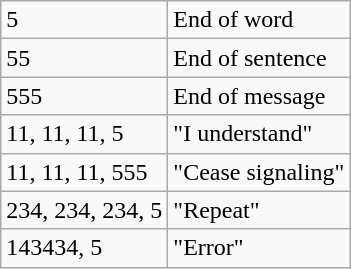<table align="center" class="wikitable">
<tr>
<td>5</td>
<td>End of word</tr></td>
<td>55</td>
<td>End of sentence</tr></td>
<td>555</td>
<td>End of message</tr></td>
<td>11, 11, 11, 5</td>
<td>"I understand"</tr></td>
<td>11, 11, 11, 555</td>
<td>"Cease signaling"</tr></td>
<td>234, 234, 234, 5</td>
<td>"Repeat"</tr></td>
<td>143434, 5</td>
<td>"Error"</td>
</tr>
</table>
